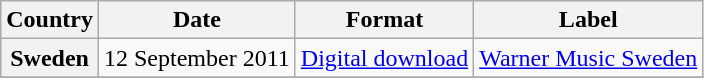<table class="wikitable plainrowheaders">
<tr>
<th scope="col">Country</th>
<th scope="col">Date</th>
<th scope="col">Format</th>
<th scope="col">Label</th>
</tr>
<tr>
<th scope="row">Sweden</th>
<td>12 September 2011</td>
<td><a href='#'>Digital download</a></td>
<td><a href='#'>Warner Music Sweden</a></td>
</tr>
<tr>
</tr>
</table>
